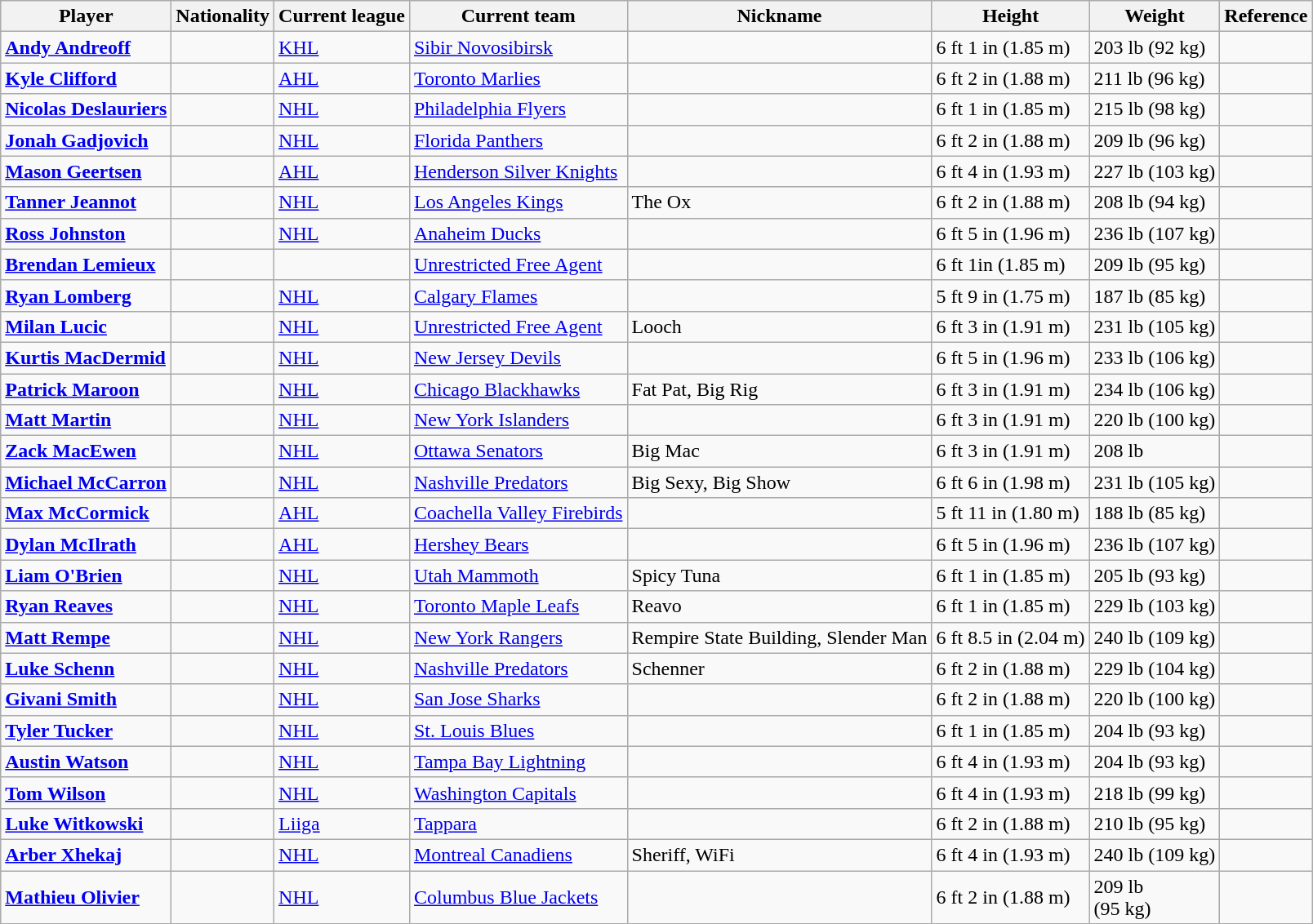<table class="wikitable sortable">
<tr>
<th>Player</th>
<th>Nationality</th>
<th>Current league</th>
<th>Current team</th>
<th>Nickname</th>
<th>Height</th>
<th>Weight</th>
<th>Reference </th>
</tr>
<tr>
<td><strong><a href='#'>Andy Andreoff</a></strong></td>
<td></td>
<td><a href='#'>KHL</a></td>
<td><a href='#'>Sibir Novosibirsk</a></td>
<td></td>
<td>6 ft 1 in (1.85 m)</td>
<td>203 lb (92 kg)</td>
<td></td>
</tr>
<tr>
<td><strong><a href='#'>Kyle Clifford</a></strong></td>
<td></td>
<td><a href='#'>AHL</a></td>
<td><a href='#'>Toronto Marlies</a></td>
<td></td>
<td>6 ft 2 in (1.88 m)</td>
<td>211 lb (96 kg)</td>
<td></td>
</tr>
<tr>
<td><strong><a href='#'>Nicolas Deslauriers</a></strong></td>
<td></td>
<td><a href='#'>NHL</a></td>
<td><a href='#'>Philadelphia Flyers</a></td>
<td></td>
<td>6 ft 1 in (1.85 m)</td>
<td>215 lb (98 kg)</td>
<td></td>
</tr>
<tr>
<td><strong><a href='#'>Jonah Gadjovich</a></strong></td>
<td></td>
<td><a href='#'>NHL</a></td>
<td><a href='#'>Florida Panthers</a></td>
<td></td>
<td>6 ft 2 in (1.88 m)</td>
<td>209 lb (96 kg)</td>
<td></td>
</tr>
<tr>
<td><strong><a href='#'>Mason Geertsen</a></strong></td>
<td></td>
<td><a href='#'>AHL</a></td>
<td><a href='#'>Henderson Silver Knights</a></td>
<td></td>
<td>6 ft 4 in (1.93 m)</td>
<td>227 lb (103 kg)</td>
<td></td>
</tr>
<tr>
<td><strong><a href='#'>Tanner Jeannot</a></strong></td>
<td></td>
<td><a href='#'>NHL</a></td>
<td><a href='#'>Los Angeles Kings</a></td>
<td>The Ox</td>
<td>6 ft 2 in (1.88 m)</td>
<td>208 lb (94 kg)</td>
<td></td>
</tr>
<tr>
<td><strong><a href='#'>Ross Johnston</a></strong></td>
<td></td>
<td><a href='#'>NHL</a></td>
<td><a href='#'>Anaheim Ducks</a></td>
<td></td>
<td>6 ft 5 in (1.96 m)</td>
<td>236 lb (107 kg)</td>
<td></td>
</tr>
<tr>
<td><strong><a href='#'>Brendan Lemieux</a></strong></td>
<td></td>
<td></td>
<td><a href='#'>Unrestricted Free Agent</a></td>
<td></td>
<td>6 ft  1in (1.85 m)</td>
<td>209 lb (95 kg)</td>
<td></td>
</tr>
<tr>
<td><strong><a href='#'>Ryan Lomberg</a></strong></td>
<td></td>
<td><a href='#'>NHL</a></td>
<td><a href='#'>Calgary Flames</a></td>
<td></td>
<td>5 ft 9 in (1.75 m)</td>
<td>187 lb (85 kg)</td>
<td></td>
</tr>
<tr>
<td><strong><a href='#'>Milan Lucic</a></strong></td>
<td></td>
<td><a href='#'>NHL</a></td>
<td><a href='#'>Unrestricted Free Agent</a></td>
<td>Looch</td>
<td>6 ft 3 in (1.91 m)</td>
<td>231 lb (105 kg)</td>
<td></td>
</tr>
<tr>
<td><strong><a href='#'>Kurtis MacDermid</a></strong></td>
<td></td>
<td><a href='#'>NHL</a></td>
<td><a href='#'>New Jersey Devils</a></td>
<td></td>
<td>6 ft 5 in (1.96 m)</td>
<td>233 lb (106 kg)</td>
<td></td>
</tr>
<tr>
<td><strong><a href='#'>Patrick Maroon</a></strong></td>
<td></td>
<td><a href='#'>NHL</a></td>
<td><a href='#'>Chicago Blackhawks</a></td>
<td>Fat Pat, Big Rig</td>
<td>6 ft 3 in (1.91 m)</td>
<td>234 lb (106 kg)</td>
<td></td>
</tr>
<tr>
<td><strong><a href='#'>Matt Martin</a></strong></td>
<td></td>
<td><a href='#'>NHL</a></td>
<td><a href='#'>New York Islanders</a></td>
<td></td>
<td>6 ft 3 in (1.91 m)</td>
<td>220 lb (100 kg)</td>
<td></td>
</tr>
<tr>
<td><strong><a href='#'>Zack MacEwen</a></strong></td>
<td></td>
<td><a href='#'>NHL</a></td>
<td><a href='#'>Ottawa Senators</a></td>
<td>Big Mac</td>
<td>6 ft 3 in (1.91 m)</td>
<td>208 lb</td>
<td></td>
</tr>
<tr>
<td><strong><a href='#'>Michael McCarron</a></strong></td>
<td></td>
<td><a href='#'>NHL</a></td>
<td><a href='#'>Nashville Predators</a></td>
<td>Big Sexy, Big Show</td>
<td>6 ft 6 in (1.98 m)</td>
<td>231 lb (105 kg)</td>
<td></td>
</tr>
<tr>
<td><strong><a href='#'>Max McCormick</a></strong></td>
<td></td>
<td><a href='#'>AHL</a></td>
<td><a href='#'>Coachella Valley Firebirds</a></td>
<td></td>
<td>5 ft 11 in (1.80 m)</td>
<td>188 lb (85 kg)</td>
<td></td>
</tr>
<tr>
<td><strong><a href='#'>Dylan McIlrath</a></strong></td>
<td></td>
<td><a href='#'>AHL</a></td>
<td><a href='#'>Hershey Bears</a></td>
<td></td>
<td>6 ft 5 in (1.96 m)</td>
<td>236 lb (107 kg)</td>
<td></td>
</tr>
<tr>
<td><strong><a href='#'>Liam O'Brien</a></strong></td>
<td></td>
<td><a href='#'>NHL</a></td>
<td><a href='#'>Utah Mammoth</a></td>
<td>Spicy Tuna</td>
<td>6 ft 1 in (1.85 m)</td>
<td>205 lb (93 kg)</td>
<td></td>
</tr>
<tr>
<td><strong><a href='#'>Ryan Reaves</a></strong></td>
<td></td>
<td><a href='#'>NHL</a></td>
<td><a href='#'>Toronto Maple Leafs</a></td>
<td>Reavo</td>
<td>6 ft 1 in (1.85 m)</td>
<td>229 lb (103 kg)</td>
<td></td>
</tr>
<tr>
<td><strong><a href='#'>Matt Rempe</a></strong></td>
<td></td>
<td><a href='#'>NHL</a></td>
<td><a href='#'>New York Rangers</a></td>
<td>Rempire State Building, Slender Man</td>
<td>6 ft 8.5 in (2.04 m)</td>
<td>240 lb (109 kg)</td>
<td></td>
</tr>
<tr>
<td><strong><a href='#'>Luke Schenn</a></strong></td>
<td></td>
<td><a href='#'>NHL</a></td>
<td><a href='#'>Nashville Predators</a></td>
<td>Schenner</td>
<td>6 ft 2 in (1.88 m)</td>
<td>229 lb (104 kg)</td>
<td></td>
</tr>
<tr>
<td><strong><a href='#'>Givani Smith</a></strong></td>
<td></td>
<td><a href='#'>NHL</a></td>
<td><a href='#'>San Jose Sharks</a></td>
<td></td>
<td>6 ft 2 in (1.88 m)</td>
<td>220 lb (100 kg)</td>
<td></td>
</tr>
<tr>
<td><strong><a href='#'>Tyler Tucker</a></strong></td>
<td></td>
<td><a href='#'>NHL</a></td>
<td><a href='#'>St. Louis Blues</a></td>
<td></td>
<td>6 ft 1 in (1.85 m)</td>
<td>204 lb (93 kg)</td>
<td></td>
</tr>
<tr>
<td><strong><a href='#'>Austin Watson</a></strong></td>
<td></td>
<td><a href='#'>NHL</a></td>
<td><a href='#'>Tampa Bay Lightning</a></td>
<td></td>
<td>6 ft 4 in (1.93 m)</td>
<td>204 lb (93 kg)</td>
<td></td>
</tr>
<tr>
<td><strong><a href='#'>Tom Wilson</a></strong></td>
<td></td>
<td><a href='#'>NHL</a></td>
<td><a href='#'>Washington Capitals</a></td>
<td></td>
<td>6 ft 4 in (1.93 m)</td>
<td>218 lb (99 kg)</td>
<td></td>
</tr>
<tr>
<td><strong><a href='#'>Luke Witkowski</a></strong></td>
<td></td>
<td><a href='#'>Liiga</a></td>
<td><a href='#'>Tappara</a></td>
<td></td>
<td>6 ft 2 in (1.88 m)</td>
<td>210 lb (95 kg)</td>
<td></td>
</tr>
<tr>
<td><strong><a href='#'>Arber Xhekaj</a></strong></td>
<td></td>
<td><a href='#'>NHL</a></td>
<td><a href='#'>Montreal Canadiens</a></td>
<td>Sheriff, WiFi</td>
<td>6 ft 4 in (1.93 m)</td>
<td>240 lb (109 kg)</td>
<td></td>
</tr>
<tr>
<td><a href='#'><strong>Mathieu Olivier</strong></a></td>
<td></td>
<td><a href='#'>NHL</a></td>
<td><a href='#'>Columbus Blue Jackets</a></td>
<td></td>
<td>6 ft 2 in (1.88 m)</td>
<td>209 lb<br>(95 kg)</td>
<td></td>
</tr>
</table>
